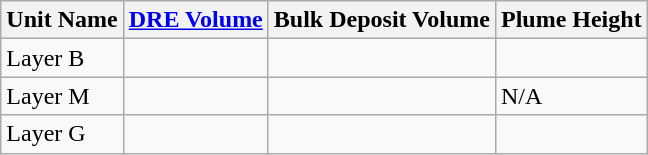<table class="wikitable" style="margin:0 auto;">
<tr>
<th>Unit Name</th>
<th><a href='#'>DRE Volume</a></th>
<th>Bulk Deposit Volume</th>
<th>Plume Height</th>
</tr>
<tr>
<td>Layer B</td>
<td></td>
<td></td>
<td></td>
</tr>
<tr>
<td>Layer M</td>
<td></td>
<td></td>
<td>N/A</td>
</tr>
<tr>
<td>Layer G</td>
<td></td>
<td></td>
<td></td>
</tr>
</table>
